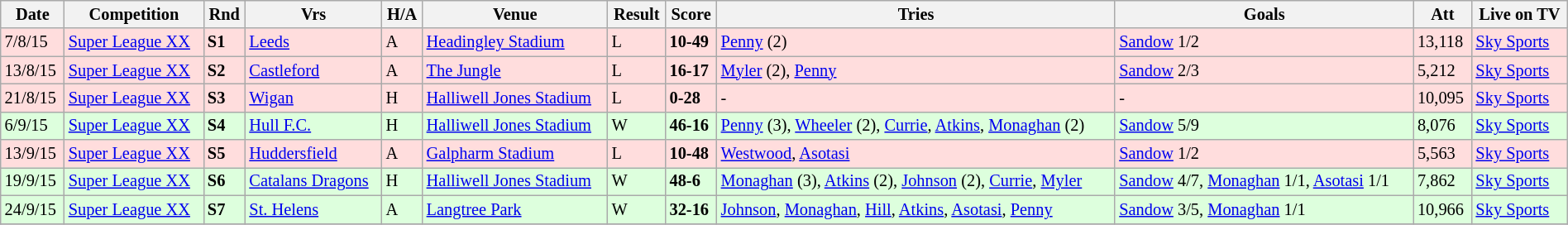<table class="wikitable" style="font-size:85%;" width="100%">
<tr>
<th>Date</th>
<th>Competition</th>
<th>Rnd</th>
<th>Vrs</th>
<th>H/A</th>
<th>Venue</th>
<th>Result</th>
<th>Score</th>
<th>Tries</th>
<th>Goals</th>
<th>Att</th>
<th>Live on TV</th>
</tr>
<tr style="background:#ffdddd;" width=20 | >
<td>7/8/15</td>
<td><a href='#'>Super League XX</a></td>
<td><strong>S1</strong></td>
<td><a href='#'>Leeds</a></td>
<td>A</td>
<td><a href='#'>Headingley Stadium</a></td>
<td>L</td>
<td><strong>10-49</strong></td>
<td><a href='#'>Penny</a> (2)</td>
<td><a href='#'>Sandow</a> 1/2</td>
<td>13,118</td>
<td><a href='#'>Sky Sports</a></td>
</tr>
<tr style="background:#ffdddd;" width=20 | >
<td>13/8/15</td>
<td><a href='#'>Super League XX</a></td>
<td><strong>S2</strong></td>
<td><a href='#'>Castleford</a></td>
<td>A</td>
<td><a href='#'>The Jungle</a></td>
<td>L</td>
<td><strong>16-17</strong></td>
<td><a href='#'>Myler</a> (2), <a href='#'>Penny</a></td>
<td><a href='#'>Sandow</a> 2/3</td>
<td>5,212</td>
<td><a href='#'>Sky Sports</a></td>
</tr>
<tr style="background:#ffdddd;" width=20 | >
<td>21/8/15</td>
<td><a href='#'>Super League XX</a></td>
<td><strong>S3</strong></td>
<td><a href='#'>Wigan</a></td>
<td>H</td>
<td><a href='#'>Halliwell Jones Stadium</a></td>
<td>L</td>
<td><strong>0-28</strong></td>
<td>-</td>
<td>-</td>
<td>10,095</td>
<td><a href='#'>Sky Sports</a></td>
</tr>
<tr style="background:#ddffdd;" width=20 | >
<td>6/9/15</td>
<td><a href='#'>Super League XX</a></td>
<td><strong>S4</strong></td>
<td><a href='#'>Hull F.C.</a></td>
<td>H</td>
<td><a href='#'>Halliwell Jones Stadium</a></td>
<td>W</td>
<td><strong>46-16</strong></td>
<td><a href='#'>Penny</a> (3), <a href='#'>Wheeler</a> (2), <a href='#'>Currie</a>, <a href='#'>Atkins</a>, <a href='#'>Monaghan</a> (2)</td>
<td><a href='#'>Sandow</a> 5/9</td>
<td>8,076</td>
<td><a href='#'>Sky Sports</a></td>
</tr>
<tr style="background:#ffdddd;" width=20 | >
<td>13/9/15</td>
<td><a href='#'>Super League XX</a></td>
<td><strong>S5</strong></td>
<td><a href='#'>Huddersfield</a></td>
<td>A</td>
<td><a href='#'>Galpharm Stadium</a></td>
<td>L</td>
<td><strong>10-48</strong></td>
<td><a href='#'>Westwood</a>, <a href='#'>Asotasi</a></td>
<td><a href='#'>Sandow</a> 1/2</td>
<td>5,563</td>
<td><a href='#'>Sky Sports</a></td>
</tr>
<tr style="background:#ddffdd;" width=20 | >
<td>19/9/15</td>
<td><a href='#'>Super League XX</a></td>
<td><strong>S6</strong></td>
<td><a href='#'>Catalans Dragons</a></td>
<td>H</td>
<td><a href='#'>Halliwell Jones Stadium</a></td>
<td>W</td>
<td><strong>48-6</strong></td>
<td><a href='#'>Monaghan</a> (3), <a href='#'>Atkins</a> (2), <a href='#'>Johnson</a> (2), <a href='#'>Currie</a>, <a href='#'>Myler</a></td>
<td><a href='#'>Sandow</a> 4/7, <a href='#'>Monaghan</a> 1/1, <a href='#'>Asotasi</a> 1/1</td>
<td>7,862</td>
<td><a href='#'>Sky Sports</a></td>
</tr>
<tr style="background:#ddffdd;" width=20 | >
<td>24/9/15</td>
<td><a href='#'>Super League XX</a></td>
<td><strong>S7</strong></td>
<td><a href='#'>St. Helens</a></td>
<td>A</td>
<td><a href='#'>Langtree Park</a></td>
<td>W</td>
<td><strong>32-16</strong></td>
<td><a href='#'>Johnson</a>, <a href='#'>Monaghan</a>, <a href='#'>Hill</a>, <a href='#'>Atkins</a>, <a href='#'>Asotasi</a>, <a href='#'>Penny</a></td>
<td><a href='#'>Sandow</a> 3/5, <a href='#'>Monaghan</a> 1/1</td>
<td>10,966</td>
<td><a href='#'>Sky Sports</a></td>
</tr>
<tr>
</tr>
</table>
